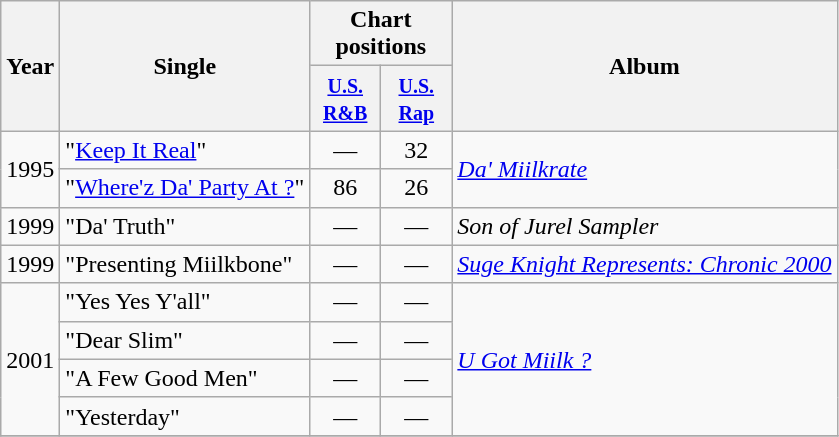<table class="wikitable">
<tr>
<th rowspan="2">Year</th>
<th rowspan="2">Single</th>
<th colspan="2">Chart positions</th>
<th rowspan="2">Album</th>
</tr>
<tr>
<th width="40"><small><a href='#'>U.S. R&B</a></small></th>
<th width="40"><small><a href='#'>U.S. Rap</a></small></th>
</tr>
<tr>
<td align="center" rowspan="2">1995</td>
<td>"<a href='#'>Keep It Real</a>"</td>
<td align="center">—</td>
<td align="center">32</td>
<td rowspan="2"><em><a href='#'>Da' Miilkrate</a></em></td>
</tr>
<tr>
<td>"<a href='#'>Where'z Da' Party At ?</a>"</td>
<td align="center">86</td>
<td align="center">26</td>
</tr>
<tr>
<td align="center" rowspan="1">1999</td>
<td>"Da' Truth"</td>
<td align="center">—</td>
<td align="center">—</td>
<td rowspan="1"><em>Son of Jurel Sampler</em></td>
</tr>
<tr>
<td align="center" rowspan="1">1999</td>
<td>"Presenting Miilkbone"</td>
<td align="center">—</td>
<td align="center">—</td>
<td rowspan="1"><em><a href='#'>Suge Knight Represents: Chronic 2000</a></em></td>
</tr>
<tr>
<td align="center" rowspan="4">2001</td>
<td>"Yes Yes Y'all"</td>
<td align="center">—</td>
<td align="center">—</td>
<td rowspan="4"><em><a href='#'>U Got Miilk ?</a></em></td>
</tr>
<tr>
<td>"Dear Slim"</td>
<td align="center">—</td>
<td align="center">—</td>
</tr>
<tr>
<td>"A Few Good Men"</td>
<td align="center">—</td>
<td align="center">—</td>
</tr>
<tr>
<td>"Yesterday"</td>
<td align="center">—</td>
<td align="center">—</td>
</tr>
<tr>
</tr>
</table>
